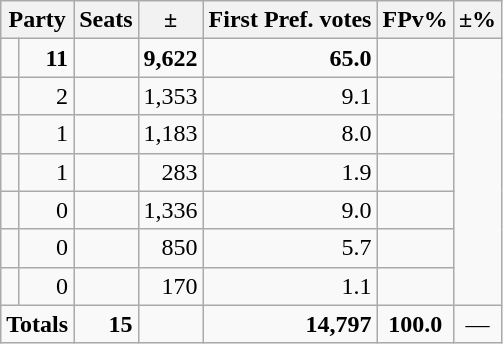<table class=wikitable>
<tr>
<th colspan=2 align=center>Party</th>
<th valign=top>Seats</th>
<th valign=top>±</th>
<th valign=top>First Pref. votes</th>
<th valign=top>FPv%</th>
<th valign=top>±%</th>
</tr>
<tr>
<td></td>
<td align=right><strong>11</strong></td>
<td align=right></td>
<td align=right><strong>9,622</strong></td>
<td align=right><strong>65.0</strong></td>
<td align=right></td>
</tr>
<tr>
<td></td>
<td align=right>2</td>
<td align=right></td>
<td align=right>1,353</td>
<td align=right>9.1</td>
<td align=right></td>
</tr>
<tr>
<td></td>
<td align=right>1</td>
<td align=right></td>
<td align=right>1,183</td>
<td align=right>8.0</td>
<td align=right></td>
</tr>
<tr>
<td></td>
<td align=right>1</td>
<td align=right></td>
<td align=right>283</td>
<td align=right>1.9</td>
<td align=right></td>
</tr>
<tr>
<td></td>
<td align=right>0</td>
<td align=right></td>
<td align=right>1,336</td>
<td align=right>9.0</td>
<td align=right></td>
</tr>
<tr>
<td></td>
<td align=right>0</td>
<td align=right></td>
<td align=right>850</td>
<td align=right>5.7</td>
<td align=right></td>
</tr>
<tr>
<td></td>
<td align=right>0</td>
<td align=right></td>
<td align=right>170</td>
<td align=right>1.1</td>
<td align=right></td>
</tr>
<tr>
<td colspan=2 align=center><strong>Totals</strong></td>
<td align=right><strong>15</strong></td>
<td align=center></td>
<td align=right><strong>14,797</strong></td>
<td align=center><strong>100.0</strong></td>
<td align=center>—</td>
</tr>
</table>
